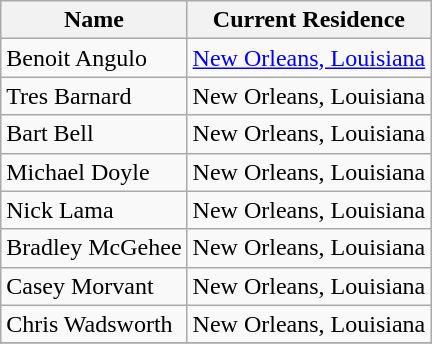<table class="wikitable sortable">
<tr>
<th>Name</th>
<th class="unsortable">Current Residence</th>
</tr>
<tr>
<td>Benoit Angulo</td>
<td><a href='#'>New Orleans, Louisiana</a></td>
</tr>
<tr>
<td>Tres Barnard</td>
<td>New Orleans, Louisiana</td>
</tr>
<tr>
<td>Bart Bell</td>
<td>New Orleans, Louisiana</td>
</tr>
<tr>
<td>Michael Doyle</td>
<td>New Orleans, Louisiana</td>
</tr>
<tr>
<td>Nick Lama</td>
<td>New Orleans, Louisiana</td>
</tr>
<tr>
<td>Bradley McGehee</td>
<td>New Orleans, Louisiana</td>
</tr>
<tr>
<td>Casey Morvant</td>
<td>New Orleans, Louisiana</td>
</tr>
<tr>
<td>Chris Wadsworth</td>
<td>New Orleans, Louisiana</td>
</tr>
<tr>
</tr>
</table>
